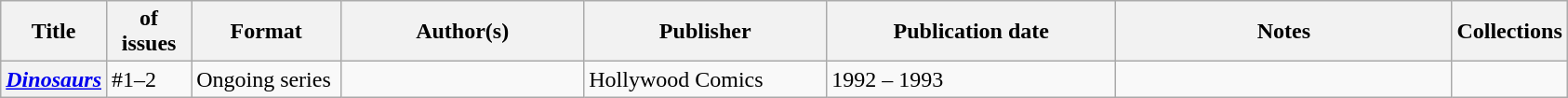<table class="wikitable">
<tr>
<th>Title</th>
<th style="width:40pt"> of issues</th>
<th style="width:75pt">Format</th>
<th style="width:125pt">Author(s)</th>
<th style="width:125pt">Publisher</th>
<th style="width:150pt">Publication date</th>
<th style="width:175pt">Notes</th>
<th>Collections</th>
</tr>
<tr>
<th><em><a href='#'>Dinosaurs</a></em></th>
<td>#1–2</td>
<td>Ongoing series</td>
<td></td>
<td>Hollywood Comics</td>
<td>1992 – 1993</td>
<td></td>
<td></td>
</tr>
</table>
